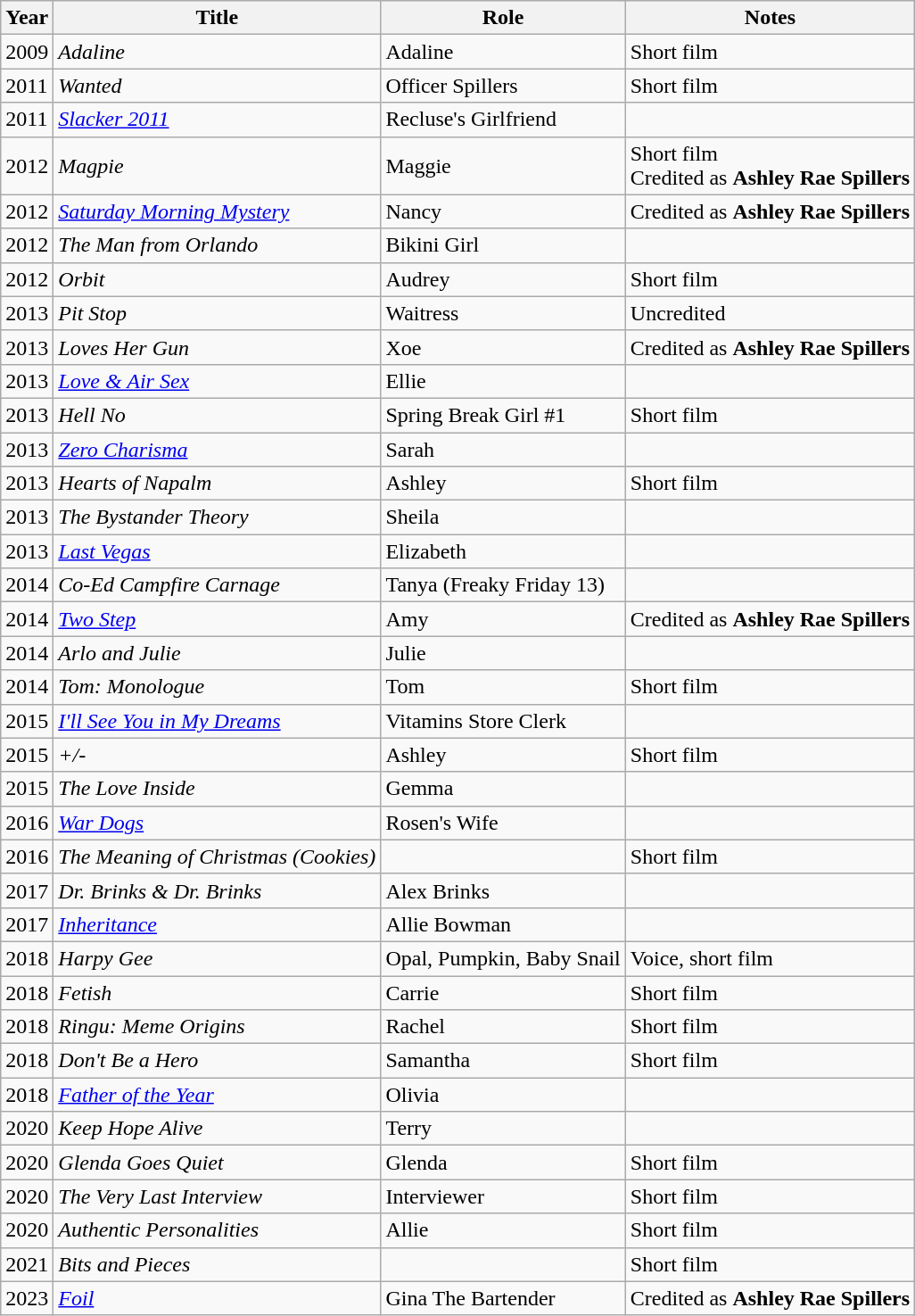<table class="wikitable sortable">
<tr>
<th>Year</th>
<th>Title</th>
<th>Role</th>
<th>Notes</th>
</tr>
<tr>
<td>2009</td>
<td><em>Adaline</em></td>
<td>Adaline</td>
<td>Short film</td>
</tr>
<tr>
<td>2011</td>
<td><em>Wanted</em></td>
<td>Officer Spillers</td>
<td>Short film</td>
</tr>
<tr>
<td>2011</td>
<td><em><a href='#'>Slacker 2011</a></em></td>
<td>Recluse's Girlfriend</td>
<td></td>
</tr>
<tr>
<td>2012</td>
<td><em>Magpie</em></td>
<td>Maggie</td>
<td>Short film<br>Credited as <strong>Ashley Rae Spillers</strong></td>
</tr>
<tr>
<td>2012</td>
<td><em><a href='#'>Saturday Morning Mystery</a></em></td>
<td>Nancy</td>
<td>Credited as <strong>Ashley Rae Spillers</strong></td>
</tr>
<tr>
<td>2012</td>
<td><em>The Man from Orlando</em></td>
<td>Bikini Girl</td>
<td></td>
</tr>
<tr>
<td>2012</td>
<td><em>Orbit</em></td>
<td>Audrey</td>
<td>Short film</td>
</tr>
<tr>
<td>2013</td>
<td><em>Pit Stop</em></td>
<td>Waitress</td>
<td>Uncredited</td>
</tr>
<tr>
<td>2013</td>
<td><em>Loves Her Gun</em></td>
<td>Xoe</td>
<td>Credited as <strong>Ashley Rae Spillers</strong></td>
</tr>
<tr>
<td>2013</td>
<td><em><a href='#'>Love & Air Sex</a></em></td>
<td>Ellie</td>
<td></td>
</tr>
<tr>
<td>2013</td>
<td><em>Hell No</em></td>
<td>Spring Break Girl #1</td>
<td>Short film</td>
</tr>
<tr>
<td>2013</td>
<td><em><a href='#'>Zero Charisma</a></em></td>
<td>Sarah</td>
<td></td>
</tr>
<tr>
<td>2013</td>
<td><em>Hearts of Napalm</em></td>
<td>Ashley</td>
<td>Short film</td>
</tr>
<tr>
<td>2013</td>
<td><em>The Bystander Theory</em></td>
<td>Sheila</td>
<td></td>
</tr>
<tr>
<td>2013</td>
<td><em><a href='#'>Last Vegas</a></em></td>
<td>Elizabeth</td>
<td></td>
</tr>
<tr>
<td>2014</td>
<td><em>Co-Ed Campfire Carnage</em></td>
<td>Tanya (Freaky Friday 13)</td>
<td></td>
</tr>
<tr>
<td>2014</td>
<td><em><a href='#'>Two Step</a></em></td>
<td>Amy</td>
<td>Credited as <strong>Ashley Rae Spillers</strong></td>
</tr>
<tr>
<td>2014</td>
<td><em>Arlo and Julie</em></td>
<td>Julie</td>
<td></td>
</tr>
<tr>
<td>2014</td>
<td><em>Tom: Monologue</em></td>
<td>Tom</td>
<td>Short film</td>
</tr>
<tr>
<td>2015</td>
<td><em><a href='#'>I'll See You in My Dreams</a></em></td>
<td>Vitamins Store Clerk</td>
<td></td>
</tr>
<tr>
<td>2015</td>
<td><em>+/-</em></td>
<td>Ashley</td>
<td>Short film</td>
</tr>
<tr>
<td>2015</td>
<td><em>The Love Inside</em></td>
<td>Gemma</td>
<td></td>
</tr>
<tr>
<td>2016</td>
<td><em><a href='#'>War Dogs</a></em></td>
<td>Rosen's Wife</td>
<td></td>
</tr>
<tr>
<td>2016</td>
<td><em>The Meaning of Christmas (Cookies)</em></td>
<td></td>
<td>Short film</td>
</tr>
<tr>
<td>2017</td>
<td><em>Dr. Brinks & Dr. Brinks</em></td>
<td>Alex Brinks</td>
<td></td>
</tr>
<tr>
<td>2017</td>
<td><em><a href='#'>Inheritance</a></em></td>
<td>Allie Bowman</td>
<td></td>
</tr>
<tr>
<td>2018</td>
<td><em>Harpy Gee</em></td>
<td>Opal, Pumpkin, Baby Snail</td>
<td>Voice, short film</td>
</tr>
<tr>
<td>2018</td>
<td><em>Fetish</em></td>
<td>Carrie</td>
<td>Short film</td>
</tr>
<tr>
<td>2018</td>
<td><em>Ringu: Meme Origins</em></td>
<td>Rachel</td>
<td>Short film</td>
</tr>
<tr>
<td>2018</td>
<td><em>Don't Be a Hero</em></td>
<td>Samantha</td>
<td>Short film</td>
</tr>
<tr>
<td>2018</td>
<td><em><a href='#'>Father of the Year</a></em></td>
<td>Olivia</td>
<td></td>
</tr>
<tr>
<td>2020</td>
<td><em>Keep Hope Alive</em></td>
<td>Terry</td>
<td></td>
</tr>
<tr>
<td>2020</td>
<td><em>Glenda Goes Quiet</em></td>
<td>Glenda</td>
<td>Short film</td>
</tr>
<tr>
<td>2020</td>
<td><em>The Very Last Interview</em></td>
<td>Interviewer</td>
<td>Short film</td>
</tr>
<tr>
<td>2020</td>
<td><em>Authentic Personalities</em></td>
<td>Allie</td>
<td>Short film</td>
</tr>
<tr>
<td>2021</td>
<td><em>Bits and Pieces</em></td>
<td></td>
<td>Short film</td>
</tr>
<tr>
<td>2023</td>
<td><em><a href='#'>Foil</a></em></td>
<td>Gina The Bartender</td>
<td>Credited as <strong>Ashley Rae Spillers</strong></td>
</tr>
</table>
